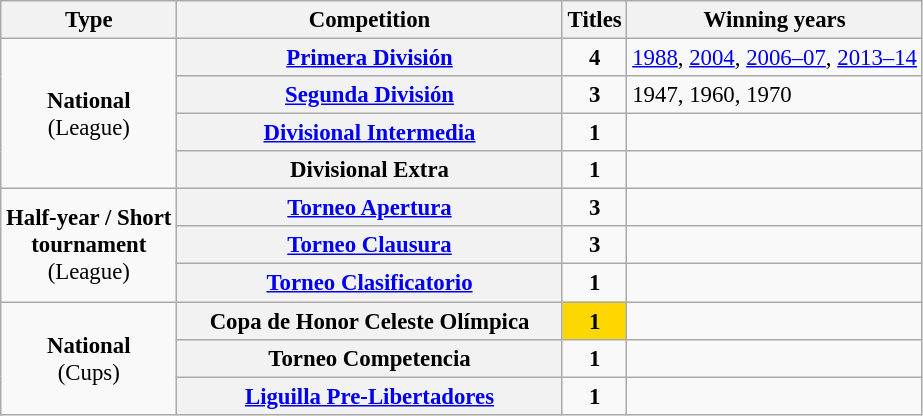<table class="wikitable plainrowheaders" style="font-size:95%; text-align:center;">
<tr>
<th>Type</th>
<th width=250px>Competition</th>
<th>Titles</th>
<th>Winning years</th>
</tr>
<tr>
<td rowspan=4><strong>National</strong><br>(League)</td>
<th scope=col><a href='#'>Primera División</a></th>
<td><strong>4</strong></td>
<td align="left"><a href='#'>1988</a>, <a href='#'>2004</a>, <a href='#'>2006–07</a>, <a href='#'>2013–14</a></td>
</tr>
<tr>
<th scope=col><a href='#'>Segunda División</a></th>
<td><strong>3</strong></td>
<td align="left">1947, 1960, 1970</td>
</tr>
<tr>
<th scope=col><a href='#'>Divisional Intermedia</a></th>
<td><strong>1</strong></td>
<td></td>
</tr>
<tr>
<th scope=col>Divisional Extra</th>
<td><strong>1</strong></td>
<td></td>
</tr>
<tr>
<td rowspan=3><strong>Half-year / Short<br>tournament</strong><br>(League)</td>
<th scope=col><a href='#'>Torneo Apertura</a></th>
<td><strong>3</strong></td>
<td></td>
</tr>
<tr>
<th scope=col><a href='#'>Torneo Clausura</a></th>
<td><strong>3</strong></td>
<td></td>
</tr>
<tr>
<th scope=col><a href='#'>Torneo Clasificatorio</a></th>
<td><strong>1</strong></td>
<td></td>
</tr>
<tr>
<td rowspan=3><strong>National</strong><br>(Cups)</td>
<th scope=col>Copa de Honor Celeste Olímpica</th>
<td bgcolor="gold" style="text-align:center"><strong>1</strong></td>
<td></td>
</tr>
<tr>
<th scope=col>Torneo Competencia</th>
<td><strong>1</strong></td>
<td></td>
</tr>
<tr>
<th scope=col><a href='#'>Liguilla Pre-Libertadores</a></th>
<td><strong>1</strong></td>
<td></td>
</tr>
</table>
